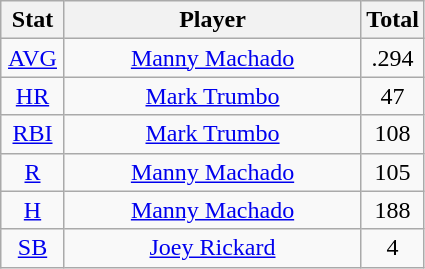<table class="wikitable" style="text-align:center;">
<tr>
<th style="width:15%;">Stat</th>
<th>Player</th>
<th style="width:15%;">Total</th>
</tr>
<tr>
<td><a href='#'>AVG</a></td>
<td><a href='#'>Manny Machado</a></td>
<td>.294</td>
</tr>
<tr>
<td><a href='#'>HR</a></td>
<td><a href='#'>Mark Trumbo</a></td>
<td>47</td>
</tr>
<tr>
<td><a href='#'>RBI</a></td>
<td><a href='#'>Mark Trumbo</a></td>
<td>108</td>
</tr>
<tr>
<td><a href='#'>R</a></td>
<td><a href='#'>Manny Machado</a></td>
<td>105</td>
</tr>
<tr>
<td><a href='#'>H</a></td>
<td><a href='#'>Manny Machado</a></td>
<td>188</td>
</tr>
<tr>
<td><a href='#'>SB</a></td>
<td><a href='#'>Joey Rickard</a></td>
<td>4</td>
</tr>
</table>
